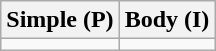<table class="wikitable floatright">
<tr>
<th>Simple (P)</th>
<th>Body (I)</th>
</tr>
<tr>
<td></td>
<td></td>
</tr>
</table>
